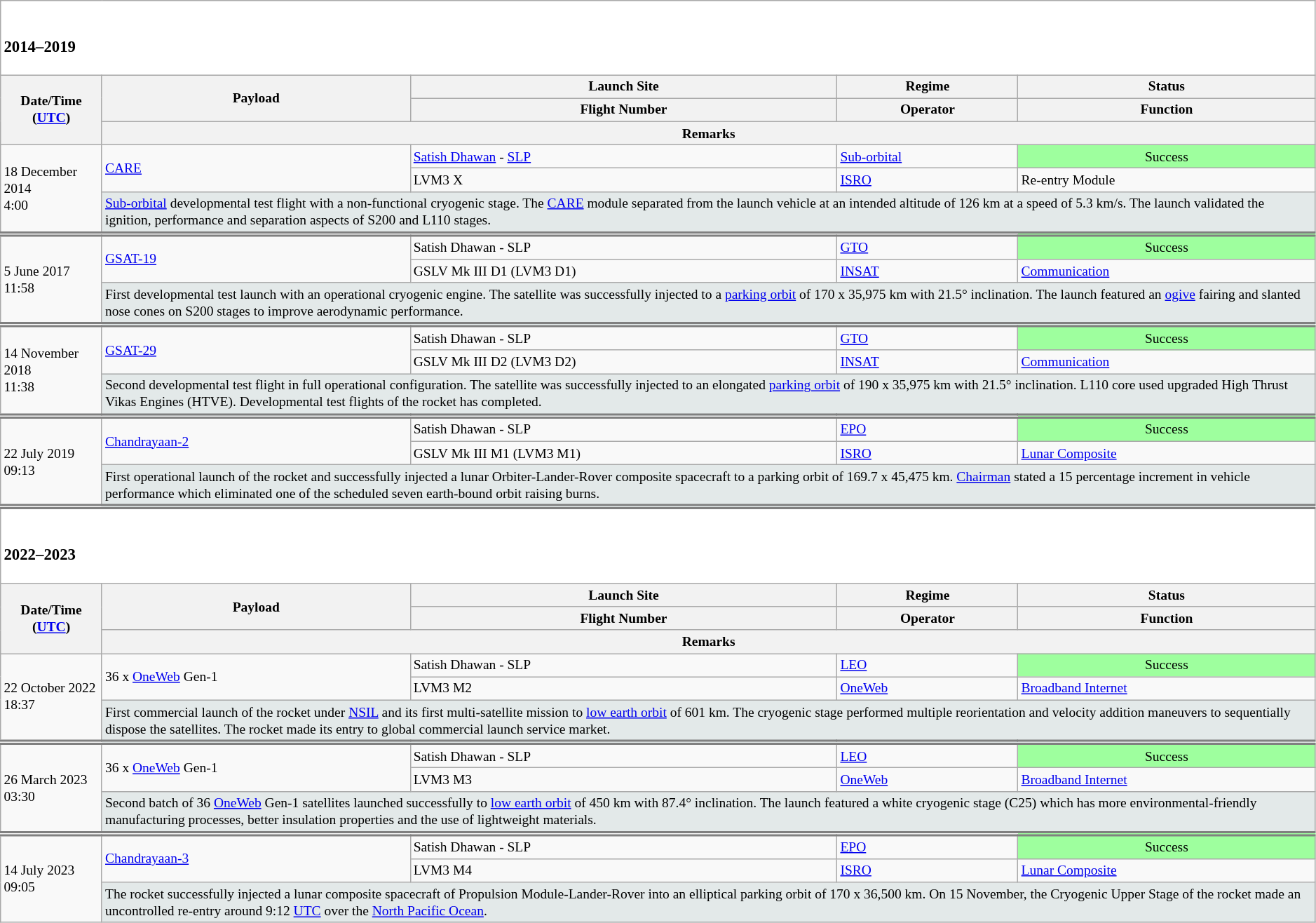<table class="wikitable" style="font-size:small;">
<tr>
<td colspan=5 style="background:white;"><br><h3>2014–2019</h3></td>
</tr>
<tr>
<th rowspan="3">Date/Time<br>(<a href='#'>UTC</a>)<br></th>
<th rowspan="2">Payload</th>
<th>Launch Site</th>
<th>Regime</th>
<th>Status</th>
</tr>
<tr>
<th>Flight Number</th>
<th>Operator</th>
<th>Function</th>
</tr>
<tr>
<th colspan="4">Remarks</th>
</tr>
<tr>
<td rowspan="3">18 December 2014<br>4:00</td>
<td rowspan="2"> <a href='#'>CARE</a><br></td>
<td><a href='#'>Satish Dhawan</a> - <a href='#'>SLP</a></td>
<td><a href='#'>Sub-orbital</a></td>
<td style="background: #9EFF9E; vertical-align: middle; text-align: center; " class="table-success">Success</td>
</tr>
<tr>
<td>LVM3 X</td>
<td><a href='#'>ISRO</a></td>
<td>Re-entry Module</td>
</tr>
<tr style="border-bottom: double 5px grey">
<td colspan="4" style="background-color:#e3e9e9;"><a href='#'>Sub-orbital</a> developmental test flight with a non-functional cryogenic stage. The <a href='#'>CARE</a> module separated from the launch vehicle at an intended altitude of 126 km at a speed of 5.3 km/s. The launch validated the ignition, performance and separation aspects of S200 and L110 stages.</td>
</tr>
<tr>
<td rowspan="3">5 June 2017<br>11:58</td>
<td rowspan="2"> <a href='#'>GSAT-19</a><br></td>
<td>Satish Dhawan - SLP</td>
<td><a href='#'>GTO</a></td>
<td style="background: #9EFF9E; vertical-align: middle; text-align: center; " class="table-success">Success</td>
</tr>
<tr>
<td>GSLV Mk III D1 (LVM3 D1)</td>
<td><a href='#'>INSAT</a></td>
<td><a href='#'>Communication</a></td>
</tr>
<tr style="border-bottom: double 5px grey">
<td colspan="4" style="background-color:#e3e9e9;">First developmental test launch with an operational cryogenic engine. The satellite was successfully injected to a <a href='#'>parking orbit</a> of 170 x 35,975 km with 21.5° inclination. The launch featured an <a href='#'>ogive</a> fairing and slanted nose cones on S200 stages to improve aerodynamic performance.</td>
</tr>
<tr>
<td rowspan="3">14 November 2018<br>11:38</td>
<td rowspan="2"> <a href='#'>GSAT-29</a><br></td>
<td>Satish Dhawan - SLP</td>
<td><a href='#'>GTO</a></td>
<td style="background: #9EFF9E; vertical-align: middle; text-align: center; " class="table-success">Success</td>
</tr>
<tr>
<td>GSLV Mk III D2 (LVM3 D2)</td>
<td><a href='#'>INSAT</a></td>
<td><a href='#'>Communication</a></td>
</tr>
<tr style="border-bottom: double 5px grey">
<td colspan="4" style="background-color:#e3e9e9;">Second developmental test flight in full operational configuration. The satellite was successfully injected to an elongated <a href='#'>parking orbit</a> of 190 x 35,975 km with 21.5° inclination. L110 core used upgraded High Thrust Vikas Engines (HTVE). Developmental test flights of the rocket has completed.</td>
</tr>
<tr>
<td rowspan="3">22 July 2019<br>09:13</td>
<td rowspan="2"> <a href='#'>Chandrayaan-2</a><br></td>
<td>Satish Dhawan - SLP</td>
<td><a href='#'>EPO</a></td>
<td style="background: #9EFF9E; vertical-align: middle; text-align: center; " class="table-success">Success</td>
</tr>
<tr>
<td>GSLV Mk III M1 (LVM3 M1)</td>
<td><a href='#'>ISRO</a></td>
<td><a href='#'>Lunar Composite</a></td>
</tr>
<tr style="border-bottom: double 5px grey">
<td colspan="4" style="background-color:#e3e9e9;">First operational launch of the rocket and successfully injected a lunar Orbiter-Lander-Rover composite spacecraft to a parking orbit of 169.7 x 45,475 km. <a href='#'>Chairman</a> stated a 15 percentage increment in vehicle performance which eliminated one of the scheduled seven earth-bound orbit raising burns.</td>
</tr>
<tr>
<td colspan=5 style="background:white;"><br><h3>2022–2023</h3></td>
</tr>
<tr>
<th rowspan="3">Date/Time<br>(<a href='#'>UTC</a>)<br></th>
<th rowspan="2">Payload</th>
<th>Launch Site</th>
<th>Regime</th>
<th>Status</th>
</tr>
<tr>
<th>Flight Number</th>
<th>Operator</th>
<th>Function</th>
</tr>
<tr>
<th colspan="4">Remarks</th>
</tr>
<tr>
<td rowspan="3">22 October 2022<br>18:37</td>
<td rowspan="2"> 36 x <a href='#'>OneWeb</a> Gen-1<br></td>
<td>Satish Dhawan - SLP</td>
<td><a href='#'>LEO</a></td>
<td style="background: #9EFF9E; vertical-align: middle; text-align: center; " class="table-success">Success</td>
</tr>
<tr>
<td>LVM3 M2</td>
<td><a href='#'>OneWeb</a></td>
<td><a href='#'>Broadband Internet</a></td>
</tr>
<tr style="border-bottom: double 5px grey">
<td colspan="4" style="background-color:#e3e9e9;">First commercial launch of the rocket under <a href='#'>NSIL</a> and its first multi-satellite mission to <a href='#'>low earth orbit</a> of 601 km. The cryogenic stage performed multiple reorientation and velocity addition maneuvers to sequentially dispose the satellites. The rocket made its entry to global commercial launch service market.</td>
</tr>
<tr>
<td rowspan="3">26 March 2023<br>03:30</td>
<td rowspan="2"> 36 x <a href='#'>OneWeb</a> Gen-1<br></td>
<td>Satish Dhawan - SLP</td>
<td><a href='#'>LEO</a></td>
<td style="background: #9EFF9E; vertical-align: middle; text-align: center; " class="table-success">Success</td>
</tr>
<tr>
<td>LVM3 M3</td>
<td><a href='#'>OneWeb</a></td>
<td><a href='#'>Broadband Internet</a></td>
</tr>
<tr style="border-bottom: double 5px grey">
<td colspan="4" style="background-color:#e3e9e9;">Second batch of 36 <a href='#'>OneWeb</a> Gen-1 satellites launched successfully to <a href='#'>low earth orbit</a> of 450 km with 87.4° inclination. The launch featured a white cryogenic stage (C25) which has more environmental-friendly manufacturing processes, better insulation properties and the use of lightweight materials.</td>
</tr>
<tr>
<td rowspan="3">14 July 2023<br>09:05</td>
<td rowspan="2"> <a href='#'>Chandrayaan-3</a><br></td>
<td>Satish Dhawan - SLP</td>
<td><a href='#'>EPO</a></td>
<td style="background: #9EFF9E; vertical-align: middle; text-align: center; " class="table-success">Success</td>
</tr>
<tr>
<td>LVM3 M4</td>
<td><a href='#'>ISRO</a></td>
<td><a href='#'>Lunar Composite</a></td>
</tr>
<tr>
<td colspan="4" style="background-color:#e3e9e9;">The rocket successfully injected a lunar composite spacecraft of Propulsion Module-Lander-Rover into an elliptical parking orbit of 170 x 36,500 km. On 15 November, the Cryogenic Upper Stage of the rocket made an uncontrolled re-entry around 9:12 <a href='#'>UTC</a> over the <a href='#'>North Pacific Ocean</a>.</td>
</tr>
</table>
